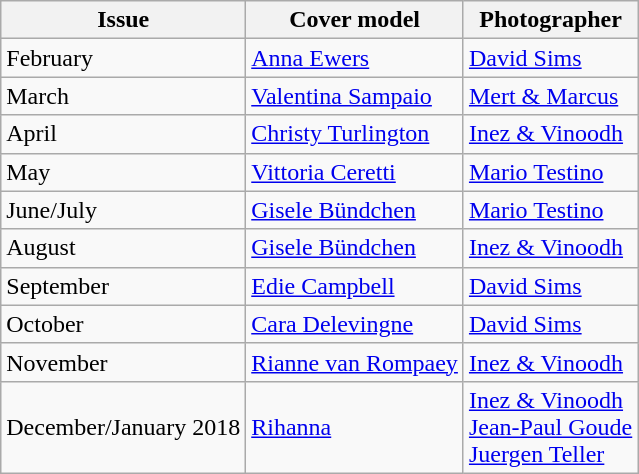<table class="sortable wikitable">
<tr>
<th>Issue</th>
<th>Cover model</th>
<th>Photographer</th>
</tr>
<tr>
<td>February</td>
<td><a href='#'>Anna Ewers</a></td>
<td><a href='#'>David Sims</a></td>
</tr>
<tr>
<td>March</td>
<td><a href='#'>Valentina Sampaio</a></td>
<td><a href='#'>Mert & Marcus</a></td>
</tr>
<tr>
<td>April</td>
<td><a href='#'>Christy Turlington</a></td>
<td><a href='#'>Inez & Vinoodh</a></td>
</tr>
<tr>
<td>May</td>
<td><a href='#'>Vittoria Ceretti</a></td>
<td><a href='#'>Mario Testino</a></td>
</tr>
<tr>
<td>June/July</td>
<td><a href='#'>Gisele Bündchen</a></td>
<td><a href='#'>Mario Testino</a></td>
</tr>
<tr>
<td>August</td>
<td><a href='#'>Gisele Bündchen</a></td>
<td><a href='#'>Inez & Vinoodh</a></td>
</tr>
<tr>
<td>September</td>
<td><a href='#'>Edie Campbell</a></td>
<td><a href='#'>David Sims</a></td>
</tr>
<tr>
<td>October</td>
<td><a href='#'>Cara Delevingne</a></td>
<td><a href='#'>David Sims</a></td>
</tr>
<tr>
<td>November</td>
<td><a href='#'>Rianne van Rompaey</a></td>
<td><a href='#'>Inez & Vinoodh</a></td>
</tr>
<tr>
<td>December/January 2018</td>
<td><a href='#'>Rihanna</a></td>
<td><a href='#'>Inez & Vinoodh</a> <br> <a href='#'>Jean-Paul Goude</a> <br> <a href='#'>Juergen Teller</a></td>
</tr>
</table>
